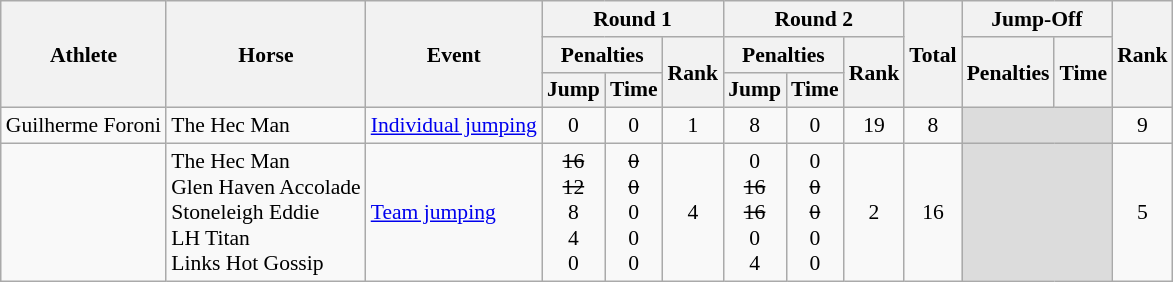<table class="wikitable" border="1" style="font-size:90%">
<tr>
<th rowspan=3>Athlete</th>
<th rowspan=3>Horse</th>
<th rowspan=3>Event</th>
<th colspan=3>Round 1</th>
<th colspan=3>Round 2</th>
<th rowspan=3>Total</th>
<th colspan=2>Jump-Off</th>
<th rowspan=3>Rank</th>
</tr>
<tr>
<th colspan=2>Penalties</th>
<th rowspan=2>Rank</th>
<th colspan=2>Penalties</th>
<th rowspan=2>Rank</th>
<th rowspan=2>Penalties</th>
<th rowspan=2>Time</th>
</tr>
<tr>
<th>Jump</th>
<th>Time</th>
<th>Jump</th>
<th>Time</th>
</tr>
<tr>
<td>Guilherme Foroni</td>
<td>The Hec Man</td>
<td><a href='#'>Individual jumping</a></td>
<td align=center>0</td>
<td align=center>0</td>
<td align=center>1</td>
<td align=center>8</td>
<td align=center>0</td>
<td align=center>19</td>
<td align=center>8</td>
<td colspan=2 bgcolor=#DCDCDC></td>
<td align=center>9</td>
</tr>
<tr>
<td><br><br><br><br></td>
<td>The Hec Man<br>Glen Haven Accolade<br>Stoneleigh Eddie<br>LH Titan<br>Links Hot Gossip</td>
<td><a href='#'>Team jumping</a></td>
<td align=center><s>16</s><br><s>12</s><br>8<br>4<br>0</td>
<td align=center><s>0</s><br><s>0</s><br>0<br>0<br>0</td>
<td align=center>4</td>
<td align=center>0<br><s>16</s><br><s>16</s><br>0<br>4</td>
<td align=center>0<br><s>0</s><br><s>0</s><br>0<br>0</td>
<td align=center>2</td>
<td align=center>16</td>
<td colspan=2 bgcolor=#DCDCDC></td>
<td align=center>5</td>
</tr>
</table>
